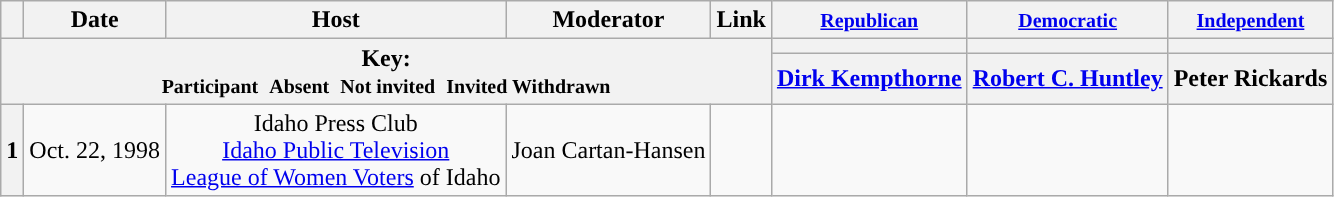<table class="wikitable" style="text-align:center;">
<tr>
<th scope="col"></th>
<th scope="col">Date</th>
<th scope="col">Host</th>
<th scope="col">Moderator</th>
<th scope="col">Link</th>
<th scope="col"><small><a href='#'>Republican</a></small></th>
<th scope="col"><small><a href='#'>Democratic</a></small></th>
<th scope="col"><small><a href='#'>Independent</a></small></th>
</tr>
<tr>
<th colspan="5" rowspan="2">Key:<br> <small>Participant </small>  <small>Absent </small>  <small>Not invited </small>  <small>Invited  Withdrawn</small></th>
<th scope="col" style="background:"></th>
<th scope="col" style="background:"></th>
<th scope="col" style="background:"></th>
</tr>
<tr>
<th scope="col"><a href='#'>Dirk Kempthorne</a></th>
<th scope="col"><a href='#'>Robert C. Huntley</a></th>
<th scope="col">Peter Rickards</th>
</tr>
<tr>
<th>1</th>
<td style="white-space:nowrap;">Oct. 22, 1998</td>
<td style="white-space:nowrap;">Idaho Press Club<br><a href='#'>Idaho Public Television</a><br><a href='#'>League of Women Voters</a> of Idaho</td>
<td style="white-space:nowrap;">Joan Cartan-Hansen</td>
<td style="white-space:nowrap;"></td>
<td></td>
<td></td>
<td></td>
</tr>
</table>
